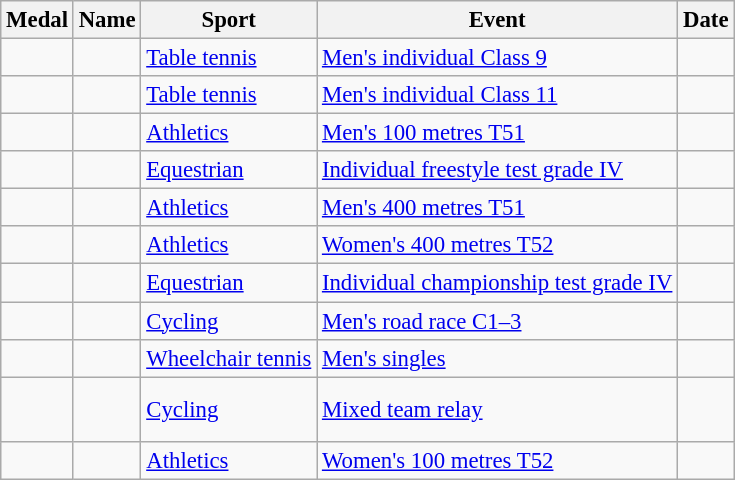<table class="wikitable sortable"  style="font-size:95%">
<tr>
<th>Medal</th>
<th>Name</th>
<th>Sport</th>
<th>Event</th>
<th>Date</th>
</tr>
<tr>
<td></td>
<td></td>
<td><a href='#'>Table tennis</a></td>
<td><a href='#'>Men's individual Class 9</a></td>
<td></td>
</tr>
<tr>
<td></td>
<td></td>
<td><a href='#'>Table tennis</a></td>
<td><a href='#'>Men's individual Class 11</a></td>
<td></td>
</tr>
<tr>
<td></td>
<td></td>
<td><a href='#'>Athletics</a></td>
<td><a href='#'>Men's 100 metres T51</a></td>
<td></td>
</tr>
<tr>
<td></td>
<td></td>
<td><a href='#'>Equestrian</a></td>
<td><a href='#'>Individual freestyle test grade IV</a></td>
<td></td>
</tr>
<tr>
<td></td>
<td></td>
<td><a href='#'>Athletics</a></td>
<td><a href='#'>Men's 400 metres T51</a></td>
<td></td>
</tr>
<tr>
<td></td>
<td></td>
<td><a href='#'>Athletics</a></td>
<td><a href='#'>Women's 400 metres T52</a></td>
<td></td>
</tr>
<tr>
<td></td>
<td></td>
<td><a href='#'>Equestrian</a></td>
<td><a href='#'>Individual championship test grade IV</a></td>
<td></td>
</tr>
<tr>
<td></td>
<td></td>
<td><a href='#'>Cycling</a></td>
<td><a href='#'>Men's road race C1–3</a></td>
<td></td>
</tr>
<tr>
<td></td>
<td></td>
<td><a href='#'>Wheelchair tennis</a></td>
<td><a href='#'>Men's singles</a></td>
<td></td>
</tr>
<tr>
<td></td>
<td><br><br></td>
<td><a href='#'>Cycling</a></td>
<td><a href='#'>Mixed team relay</a></td>
<td></td>
</tr>
<tr>
<td></td>
<td></td>
<td><a href='#'>Athletics</a></td>
<td><a href='#'>Women's 100 metres T52</a></td>
<td></td>
</tr>
</table>
